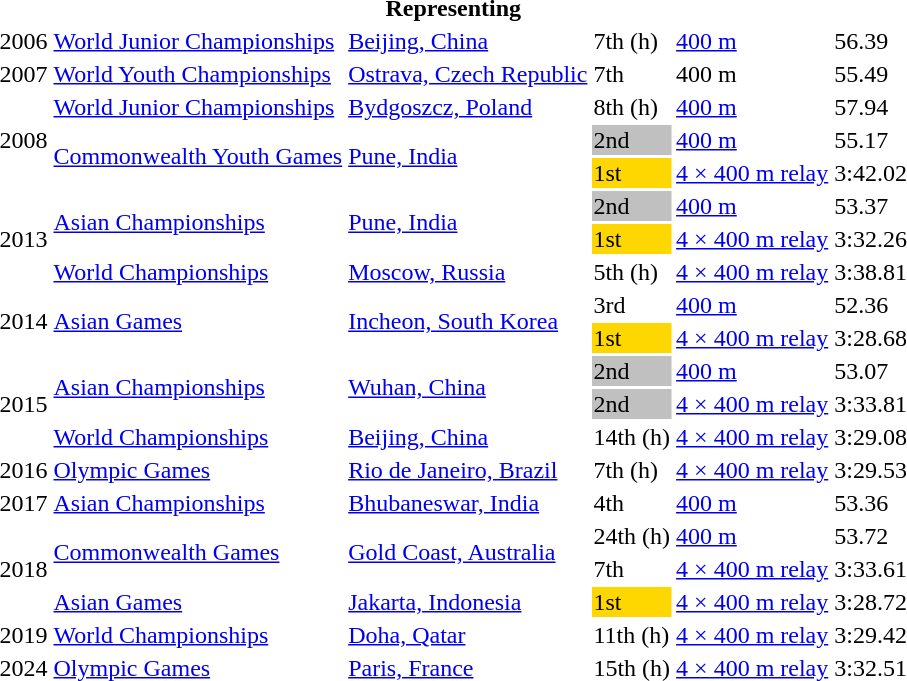<table>
<tr>
<th colspan="6">Representing </th>
</tr>
<tr>
<td>2006</td>
<td><a href='#'>World Junior Championships</a></td>
<td><a href='#'>Beijing, China</a></td>
<td>7th (h)</td>
<td><a href='#'>400 m</a></td>
<td>56.39</td>
</tr>
<tr>
<td>2007</td>
<td><a href='#'>World Youth Championships</a></td>
<td><a href='#'>Ostrava, Czech Republic</a></td>
<td>7th</td>
<td>400 m</td>
<td>55.49</td>
</tr>
<tr>
<td rowspan=3>2008</td>
<td><a href='#'>World Junior Championships</a></td>
<td><a href='#'>Bydgoszcz, Poland</a></td>
<td>8th (h)</td>
<td><a href='#'>400 m</a></td>
<td>57.94</td>
</tr>
<tr>
<td rowspan=2><a href='#'>Commonwealth Youth Games</a></td>
<td rowspan=2><a href='#'>Pune, India</a></td>
<td style="background:silver;">2nd</td>
<td><a href='#'>400 m</a></td>
<td>55.17</td>
</tr>
<tr>
<td style="background:gold;">1st</td>
<td><a href='#'>4 × 400 m relay</a></td>
<td>3:42.02</td>
</tr>
<tr>
<td rowspan=3>2013</td>
<td rowspan=2><a href='#'>Asian Championships</a></td>
<td rowspan=2><a href='#'>Pune, India</a></td>
<td style="background:silver;">2nd</td>
<td><a href='#'>400 m</a></td>
<td>53.37</td>
</tr>
<tr>
<td style="background:gold;">1st</td>
<td><a href='#'>4 × 400 m relay</a></td>
<td>3:32.26</td>
</tr>
<tr>
<td><a href='#'>World Championships</a></td>
<td><a href='#'>Moscow, Russia</a></td>
<td>5th (h)</td>
<td><a href='#'>4 × 400 m relay</a></td>
<td>3:38.81</td>
</tr>
<tr>
<td rowspan=2>2014</td>
<td rowspan=2><a href='#'>Asian Games</a></td>
<td rowspan=2><a href='#'>Incheon, South Korea</a></td>
<td style="background:bronze;">3rd</td>
<td><a href='#'>400 m</a></td>
<td>52.36</td>
</tr>
<tr>
<td style="background:gold;">1st</td>
<td><a href='#'>4 × 400 m relay</a></td>
<td>3:28.68</td>
</tr>
<tr>
<td rowspan=3>2015</td>
<td rowspan=2><a href='#'>Asian Championships</a></td>
<td rowspan=2><a href='#'>Wuhan, China</a></td>
<td style="background:silver;">2nd</td>
<td><a href='#'>400 m</a></td>
<td>53.07</td>
</tr>
<tr>
<td style="background:silver;">2nd</td>
<td><a href='#'>4 × 400 m relay</a></td>
<td>3:33.81</td>
</tr>
<tr>
<td><a href='#'>World Championships</a></td>
<td><a href='#'>Beijing, China</a></td>
<td>14th (h)</td>
<td><a href='#'>4 × 400 m relay</a></td>
<td>3:29.08</td>
</tr>
<tr>
<td>2016</td>
<td><a href='#'>Olympic Games</a></td>
<td><a href='#'>Rio de Janeiro, Brazil</a></td>
<td>7th (h)</td>
<td><a href='#'>4 × 400 m relay</a></td>
<td>3:29.53</td>
</tr>
<tr>
<td>2017</td>
<td><a href='#'>Asian Championships</a></td>
<td><a href='#'>Bhubaneswar, India</a></td>
<td>4th</td>
<td><a href='#'>400 m</a></td>
<td>53.36</td>
</tr>
<tr>
<td rowspan=3>2018</td>
<td rowspan=2><a href='#'>Commonwealth Games</a></td>
<td rowspan=2><a href='#'>Gold Coast, Australia</a></td>
<td>24th (h)</td>
<td><a href='#'>400 m</a></td>
<td>53.72</td>
</tr>
<tr>
<td>7th</td>
<td><a href='#'>4 × 400 m relay</a></td>
<td>3:33.61</td>
</tr>
<tr>
<td><a href='#'>Asian Games</a></td>
<td><a href='#'>Jakarta, Indonesia</a></td>
<td bgcolor=gold>1st</td>
<td><a href='#'>4 × 400 m relay</a></td>
<td>3:28.72</td>
</tr>
<tr>
<td>2019</td>
<td><a href='#'>World Championships</a></td>
<td><a href='#'>Doha, Qatar</a></td>
<td>11th (h)</td>
<td><a href='#'>4 × 400 m relay</a></td>
<td>3:29.42</td>
</tr>
<tr>
<td>2024</td>
<td><a href='#'>Olympic Games</a></td>
<td><a href='#'>Paris, France</a></td>
<td>15th (h)</td>
<td><a href='#'>4 × 400 m relay</a></td>
<td>3:32.51</td>
</tr>
</table>
